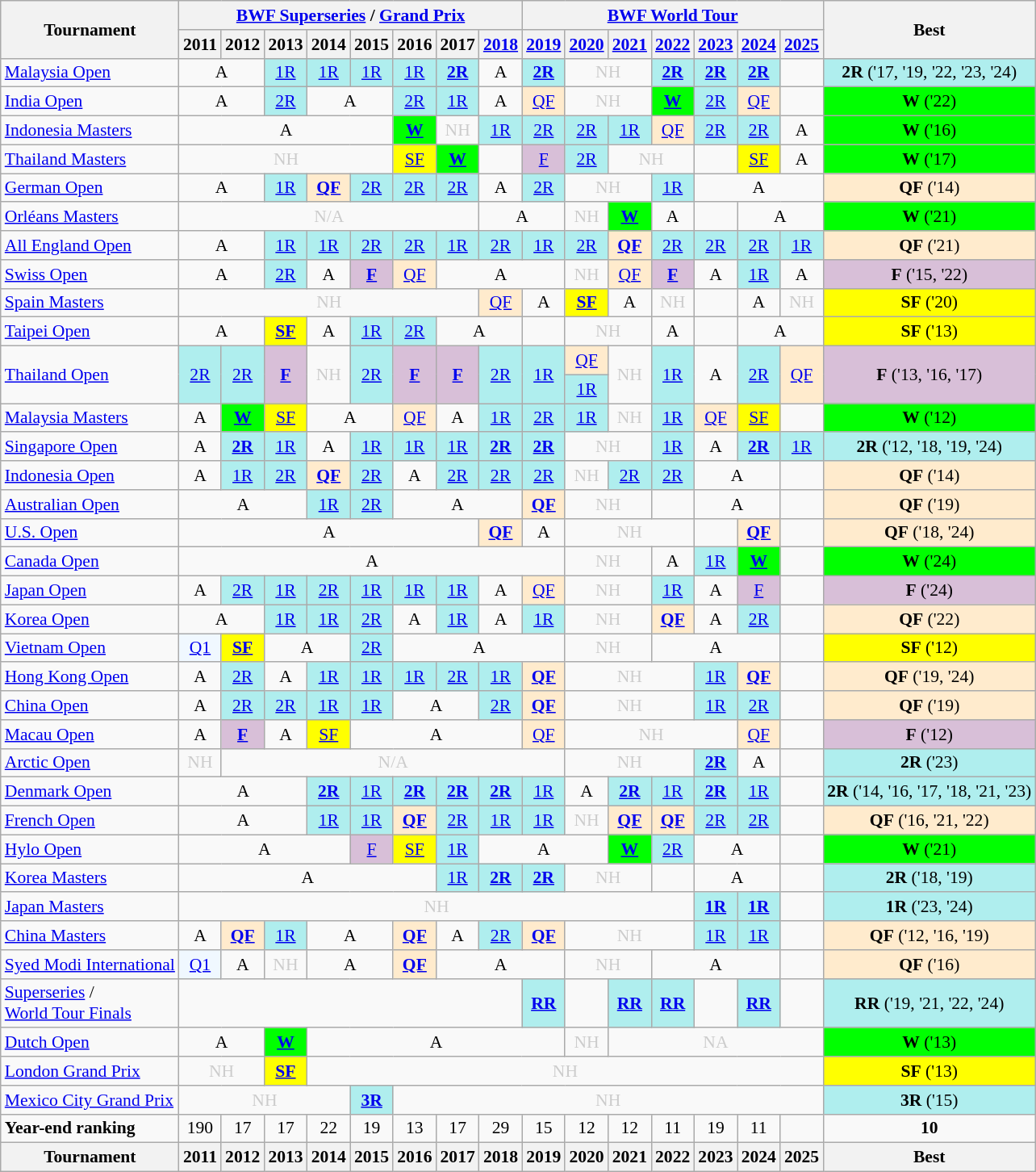<table class="wikitable" style="font-size: 90%; text-align:center">
<tr>
<th rowspan="2">Tournament</th>
<th colspan="8"><a href='#'>BWF Superseries</a> / <a href='#'>Grand Prix</a></th>
<th colspan="7"><a href='#'>BWF World Tour</a></th>
<th rowspan="2">Best</th>
</tr>
<tr>
<th>2011</th>
<th>2012</th>
<th>2013</th>
<th>2014</th>
<th>2015</th>
<th>2016</th>
<th>2017</th>
<th><a href='#'>2018</a></th>
<th><a href='#'>2019</a></th>
<th><a href='#'>2020</a></th>
<th><a href='#'>2021</a></th>
<th><a href='#'>2022</a></th>
<th><a href='#'>2023</a></th>
<th><a href='#'>2024</a></th>
<th><a href='#'>2025</a></th>
</tr>
<tr>
<td align=left><a href='#'>Malaysia Open</a></td>
<td colspan="2">A</td>
<td bgcolor=afeeee><a href='#'>1R</a></td>
<td bgcolor=afeeee><a href='#'>1R</a></td>
<td bgcolor=afeeee><a href='#'>1R</a></td>
<td bgcolor=afeeee><a href='#'>1R</a></td>
<td bgcolor=afeeee><strong><a href='#'>2R</a></strong></td>
<td>A</td>
<td bgcolor=afeeee><strong><a href='#'>2R</a></strong></td>
<td colspan="2" style=color:#ccc>NH</td>
<td bgcolor=afeeee><strong><a href='#'>2R</a></strong></td>
<td bgcolor=afeeee><strong><a href='#'>2R</a></strong></td>
<td bgcolor=afeeee><strong><a href='#'>2R</a></strong></td>
<td><a href='#'></a></td>
<td bgcolor=afeeee><strong>2R</strong> ('17, '19, '22, '23, '24)</td>
</tr>
<tr>
<td align=left><a href='#'>India Open</a></td>
<td colspan="2">A</td>
<td bgcolor=afeeee><a href='#'>2R</a></td>
<td colspan=2>A</td>
<td bgcolor=afeeee><a href='#'>2R</a></td>
<td bgcolor=afeeee><a href='#'>1R</a></td>
<td>A</td>
<td bgcolor=ffebcd><a href='#'>QF</a></td>
<td colspan="2" style=color:#ccc>NH</td>
<td bgcolor=00FF00><strong><a href='#'>W</a></strong></td>
<td bgcolor=afeeee><a href='#'>2R</a></td>
<td bgcolor=ffebcd><a href='#'>QF</a></td>
<td><a href='#'></a></td>
<td bgcolor=00FF00><strong>W</strong> ('22)</td>
</tr>
<tr>
<td align=left><a href='#'>Indonesia Masters</a></td>
<td colspan="5">A</td>
<td bgcolor=00FF00><a href='#'><strong>W</strong></a></td>
<td style=color:#ccc>NH</td>
<td bgcolor=afeeee><a href='#'>1R</a></td>
<td bgcolor=afeeee><a href='#'>2R</a></td>
<td bgcolor=afeeee><a href='#'>2R</a></td>
<td bgcolor=afeeee><a href='#'>1R</a></td>
<td bgcolor=FFEBCD><a href='#'>QF</a></td>
<td bgcolor=afeeee><a href='#'>2R</a></td>
<td bgcolor=afeeee><a href='#'>2R</a></td>
<td>A</td>
<td bgcolor=00FF00><strong>W</strong> ('16)</td>
</tr>
<tr>
<td align=left><a href='#'>Thailand Masters</a></td>
<td colspan="5" style=color:#ccc>NH</td>
<td bgcolor=FFFF00><a href='#'>SF</a></td>
<td bgcolor=00FF00><a href='#'><strong>W</strong></a></td>
<td><a href='#'></a></td>
<td bgcolor=D8BFD8><a href='#'>F</a></td>
<td bgcolor=afeeee><a href='#'>2R</a></td>
<td colspan="2" style=color:#ccc>NH</td>
<td><a href='#'></a></td>
<td bgcolor=FFFF00><a href='#'>SF</a></td>
<td>A</td>
<td bgcolor=00FF00><strong>W</strong> ('17)</td>
</tr>
<tr>
<td align=left><a href='#'>German Open</a></td>
<td colspan="2">A</td>
<td bgcolor=afeeee><a href='#'>1R</a></td>
<td bgcolor=ffebcd><a href='#'><strong>QF</strong></a></td>
<td bgcolor=afeeee><a href='#'>2R</a></td>
<td bgcolor=afeeee><a href='#'>2R</a></td>
<td bgcolor=afeeee><a href='#'>2R</a></td>
<td>A</td>
<td bgcolor=afeeee><a href='#'>2R</a></td>
<td colspan="2" style=color:#ccc>NH</td>
<td bgcolor=afeeee><a href='#'>1R</a></td>
<td colspan="3">A</td>
<td bgcolor=ffebcd><strong>QF</strong> ('14)</td>
</tr>
<tr>
<td align=left><a href='#'>Orléans Masters</a></td>
<td colspan="7" style=color:#ccc>N/A</td>
<td colspan="2">A</td>
<td style=color:#ccc>NH</td>
<td bgcolor=00FF00><a href='#'><strong>W</strong></a></td>
<td>A</td>
<td><a href='#'></a></td>
<td colspan="2">A</td>
<td bgcolor=00FF00><strong>W</strong> ('21)</td>
</tr>
<tr>
<td align=left><a href='#'>All England Open</a></td>
<td colspan="2">A</td>
<td bgcolor=afeeee><a href='#'>1R</a></td>
<td bgcolor=afeeee><a href='#'>1R</a></td>
<td bgcolor=afeeee><a href='#'>2R</a></td>
<td bgcolor=afeeee><a href='#'>2R</a></td>
<td bgcolor=afeeee><a href='#'>1R</a></td>
<td bgcolor=afeeee><a href='#'>2R</a></td>
<td bgcolor=afeeee><a href='#'>1R</a></td>
<td bgcolor=afeeee><a href='#'>2R</a></td>
<td bgcolor=ffebcd><a href='#'><strong>QF</strong></a></td>
<td bgcolor=afeeee><a href='#'>2R</a></td>
<td bgcolor=afeeee><a href='#'>2R</a></td>
<td bgcolor=afeeee><a href='#'>2R</a></td>
<td bgcolor=afeeee><a href='#'>1R</a></td>
<td bgcolor=ffebcd><strong>QF</strong> ('21)</td>
</tr>
<tr>
<td align=left><a href='#'>Swiss Open</a></td>
<td colspan="2">A</td>
<td bgcolor=afeeee><a href='#'>2R</a></td>
<td>A</td>
<td bgcolor=D8BFD8><a href='#'><strong>F</strong></a></td>
<td bgcolor=ffebcd><a href='#'>QF</a></td>
<td colspan=3>A</td>
<td style=color:#ccc>NH</td>
<td bgcolor=ffebcd><a href='#'>QF</a></td>
<td bgcolor=D8BFD8><strong><a href='#'>F</a></strong></td>
<td>A</td>
<td bgcolor=afeeee><a href='#'>1R</a></td>
<td>A</td>
<td bgcolor=D8BFD8><strong>F</strong> ('15, '22)</td>
</tr>
<tr>
<td align=left><a href='#'>Spain Masters</a></td>
<td colspan="7" style=color:#ccc>NH</td>
<td bgcolor=ffebcd><a href='#'>QF</a></td>
<td>A</td>
<td bgcolor=FFFF00><a href='#'><strong>SF</strong></a></td>
<td>A</td>
<td 2022; style=color:#ccc>NH</td>
<td><a href='#'></a></td>
<td>A</td>
<td 2025; style=color:#ccc>NH</td>
<td bgcolor=FFFF00><strong>SF</strong> ('20)</td>
</tr>
<tr>
<td align=left><a href='#'>Taipei Open</a></td>
<td colspan="2">A</td>
<td bgcolor=FFFF00><a href='#'><strong>SF</strong></a></td>
<td>A</td>
<td bgcolor=afeeee><a href='#'>1R</a></td>
<td bgcolor=afeeee><a href='#'>2R</a></td>
<td colspan="2">A</td>
<td><a href='#'></a></td>
<td colspan="2" style=color:#ccc>NH</td>
<td>A</td>
<td><a href='#'></a></td>
<td colspan="2">A</td>
<td bgcolor=FFFF00><strong>SF</strong> ('13)</td>
</tr>
<tr>
<td rowspan="2" align=left><a href='#'>Thailand Open</a></td>
<td rowspan="2" bgcolor=afeeee><a href='#'>2R</a></td>
<td rowspan="2" bgcolor=afeeee><a href='#'>2R</a></td>
<td rowspan="2" bgcolor=D8BFD8><a href='#'><strong>F</strong></a></td>
<td rowspan="2" style=color:#ccc>NH</td>
<td rowspan="2" bgcolor=afeeee><a href='#'>2R</a></td>
<td rowspan="2" bgcolor=D8BFD8><a href='#'><strong>F</strong></a></td>
<td rowspan="2" bgcolor=D8BFD8><a href='#'><strong>F</strong></a></td>
<td rowspan="2" bgcolor=afeeee><a href='#'>2R</a></td>
<td rowspan="2" bgcolor=afeeee><a href='#'>1R</a></td>
<td bgcolor=FFEBCD><a href='#'>QF</a></td>
<td rowspan="2" style=color:#ccc>NH</td>
<td rowspan="2" bgcolor=afeeee><a href='#'>1R</a></td>
<td rowspan="2">A</td>
<td rowspan="2" bgcolor=afeeee><a href='#'>2R</a></td>
<td rowspan="2" bgcolor=FFEBCD><a href='#'>QF</a></td>
<td rowspan="2" bgcolor=D8BFD8><strong>F</strong> ('13, '16, '17)</td>
</tr>
<tr>
<td bgcolor=afeeee><a href='#'>1R</a></td>
</tr>
<tr>
<td align=left><a href='#'>Malaysia Masters</a></td>
<td>A</td>
<td bgcolor=00FF00><a href='#'><strong>W</strong></a></td>
<td bgcolor=FFFF00><a href='#'>SF</a></td>
<td colspan="2">A</td>
<td bgcolor=ffebcd><a href='#'>QF</a></td>
<td>A</td>
<td bgcolor=afeeee><a href='#'>1R</a></td>
<td bgcolor=afeeee><a href='#'>2R</a></td>
<td bgcolor=afeeee><a href='#'>1R</a></td>
<td style=color:#ccc>NH</td>
<td bgcolor=afeeee><a href='#'>1R</a></td>
<td bgcolor=ffebcd><a href='#'>QF</a></td>
<td bgcolor=FFFF00><a href='#'>SF</a></td>
<td><a href='#'></a></td>
<td bgcolor=00FF00><strong>W</strong> ('12)</td>
</tr>
<tr>
<td align=left><a href='#'>Singapore Open</a></td>
<td>A</td>
<td bgcolor=afeeee><a href='#'><strong>2R</strong></a></td>
<td bgcolor=afeeee><a href='#'>1R</a></td>
<td>A</td>
<td bgcolor=afeeee><a href='#'>1R</a></td>
<td bgcolor=afeeee><a href='#'>1R</a></td>
<td bgcolor=afeeee><a href='#'>1R</a></td>
<td bgcolor=afeeee><a href='#'><strong>2R</strong></a></td>
<td bgcolor=afeeee><a href='#'><strong>2R</strong></a></td>
<td colspan="2" style=color:#ccc>NH</td>
<td bgcolor=afeeee><a href='#'>1R</a></td>
<td>A</td>
<td bgcolor=afeeee><a href='#'><strong>2R</strong></a></td>
<td bgcolor=afeeee><a href='#'>1R</a></td>
<td bgcolor=afeeee><strong>2R</strong> ('12, '18, '19, '24)</td>
</tr>
<tr>
<td align=left><a href='#'>Indonesia Open</a></td>
<td>A</td>
<td bgcolor=afeeee><a href='#'>1R</a></td>
<td bgcolor=afeeee><a href='#'>2R</a></td>
<td bgcolor=ffebcd><a href='#'><strong>QF</strong></a></td>
<td bgcolor=afeeee><a href='#'>2R</a></td>
<td>A</td>
<td bgcolor=afeeee><a href='#'>2R</a></td>
<td bgcolor=afeeee><a href='#'>2R</a></td>
<td bgcolor=afeeee><a href='#'>2R</a></td>
<td style=color:#ccc>NH</td>
<td bgcolor=afeeee><a href='#'>2R</a></td>
<td bgcolor=afeeee><a href='#'>2R</a></td>
<td colspan="2">A</td>
<td></td>
<td bgcolor=ffebcd><strong>QF</strong> ('14)</td>
</tr>
<tr>
<td align=left><a href='#'>Australian Open</a></td>
<td colspan="3">A</td>
<td bgcolor=afeeee><a href='#'>1R</a></td>
<td bgcolor=afeeee><a href='#'>2R</a></td>
<td colspan="3">A</td>
<td bgcolor=ffebcd><a href='#'><strong>QF</strong></a></td>
<td colspan="2" style=color:#ccc>NH</td>
<td><a href='#'></a></td>
<td colspan="2">A</td>
<td></td>
<td bgcolor=ffebcd><strong>QF</strong> ('19)</td>
</tr>
<tr>
<td align=left><a href='#'>U.S. Open</a></td>
<td colspan="7">A</td>
<td bgcolor=ffebcd><a href='#'><strong>QF</strong></a></td>
<td>A</td>
<td colspan="3" style=color:#ccc>NH</td>
<td><a href='#'></a></td>
<td bgcolor=ffebcd><a href='#'><strong>QF</strong></a></td>
<td></td>
<td bgcolor=ffebcd><strong>QF</strong> ('18, '24)</td>
</tr>
<tr>
<td align=left><a href='#'>Canada Open</a></td>
<td colspan="9">A</td>
<td colspan="2" style=color:#ccc>NH</td>
<td>A</td>
<td bgcolor=afeeee><a href='#'>1R</a></td>
<td bgcolor=00FF00><strong><a href='#'>W</a></strong></td>
<td></td>
<td bgcolor=00FF00><strong>W</strong> ('24)</td>
</tr>
<tr>
<td align=left><a href='#'>Japan Open</a></td>
<td>A</td>
<td bgcolor=afeeee><a href='#'>2R</a></td>
<td bgcolor=afeeee><a href='#'>1R</a></td>
<td bgcolor=afeeee><a href='#'>2R</a></td>
<td bgcolor=afeeee><a href='#'>1R</a></td>
<td bgcolor=afeeee><a href='#'>1R</a></td>
<td bgcolor=afeeee><a href='#'>1R</a></td>
<td>A</td>
<td bgcolor=ffebcd><a href='#'>QF</a></td>
<td colspan="2" style=color:#ccc>NH</td>
<td bgcolor=afeeee><a href='#'>1R</a></td>
<td>A</td>
<td bgcolor=D8BFD8><a href='#'>F</a></td>
<td></td>
<td bgcolor=D8BFD8><strong>F</strong> ('24)</td>
</tr>
<tr>
<td align=left><a href='#'>Korea Open</a></td>
<td colspan="2">A</td>
<td bgcolor=afeeee><a href='#'>1R</a></td>
<td bgcolor=afeeee><a href='#'>1R</a></td>
<td bgcolor=afeeee><a href='#'>2R</a></td>
<td>A</td>
<td bgcolor=afeeee><a href='#'>1R</a></td>
<td>A</td>
<td bgcolor=afeeee><a href='#'>1R</a></td>
<td colspan="2" style=color:#ccc>NH</td>
<td bgcolor=FFEBCD><strong><a href='#'>QF</a></strong></td>
<td>A</td>
<td bgcolor=afeeee><a href='#'>2R</a></td>
<td></td>
<td bgcolor=FFEBCD><strong>QF</strong> ('22)</td>
</tr>
<tr>
<td align=left><a href='#'>Vietnam Open</a></td>
<td bgcolor=F0F8FF><a href='#'>Q1</a></td>
<td bgcolor=FFFF00><a href='#'><strong>SF</strong></a></td>
<td colspan="2">A</td>
<td bgcolor=afeeee><a href='#'>2R</a></td>
<td colspan="4">A</td>
<td colspan="2" style=color:#ccc>NH</td>
<td colspan="3">A</td>
<td></td>
<td bgcolor=FFFF00><strong>SF</strong> ('12)</td>
</tr>
<tr>
<td align=left><a href='#'>Hong Kong Open</a></td>
<td>A</td>
<td bgcolor=afeeee><a href='#'>2R</a></td>
<td>A</td>
<td bgcolor=afeeee><a href='#'>1R</a></td>
<td bgcolor=afeeee><a href='#'>1R</a></td>
<td bgcolor=afeeee><a href='#'>1R</a></td>
<td bgcolor=afeeee><a href='#'>2R</a></td>
<td bgcolor=afeeee><a href='#'>1R</a></td>
<td bgcolor=ffebcd><a href='#'><strong>QF</strong></a></td>
<td colspan="3" style=color:#ccc>NH</td>
<td bgcolor=afeeee><a href='#'>1R</a></td>
<td bgcolor=ffebcd><a href='#'><strong>QF</strong></a></td>
<td></td>
<td bgcolor=ffebcd><strong>QF</strong> ('19, '24)</td>
</tr>
<tr>
<td align=left><a href='#'>China Open</a></td>
<td>A</td>
<td bgcolor=afeeee><a href='#'>2R</a></td>
<td bgcolor=afeeee><a href='#'>2R</a></td>
<td bgcolor=afeeee><a href='#'>1R</a></td>
<td bgcolor=afeeee><a href='#'>1R</a></td>
<td colspan="2">A</td>
<td bgcolor=afeeee><a href='#'>2R</a></td>
<td bgcolor=ffebcd><a href='#'><strong>QF</strong></a></td>
<td colspan="3" style=color:#ccc>NH</td>
<td bgcolor=afeeee><a href='#'>1R</a></td>
<td bgcolor=afeeee><a href='#'>2R</a></td>
<td></td>
<td bgcolor=ffebcd><strong>QF</strong> ('19)</td>
</tr>
<tr>
<td align=left><a href='#'>Macau Open</a></td>
<td>A</td>
<td bgcolor=D8BFD8><a href='#'><strong>F</strong></a></td>
<td>A</td>
<td bgcolor=FFFF00><a href='#'>SF</a></td>
<td colspan="4">A</td>
<td bgcolor=ffebcd><a href='#'>QF</a></td>
<td colspan="4" style=color:#ccc>NH</td>
<td bgcolor=ffebcd><a href='#'>QF</a></td>
<td></td>
<td bgcolor=D8BFD8><strong>F</strong> ('12)</td>
</tr>
<tr>
<td align=left><a href='#'>Arctic Open</a></td>
<td style=color:#ccc>NH</td>
<td colspan="8" style=color:#ccc>N/A</td>
<td colspan="3" style=color:#ccc>NH</td>
<td bgcolor=AFEEEE><a href='#'><strong>2R</strong></a></td>
<td>A</td>
<td></td>
<td bgcolor=AFEEEE><strong>2R</strong> ('23)</td>
</tr>
<tr>
<td align=left><a href='#'>Denmark Open</a></td>
<td colspan="3">A</td>
<td bgcolor=afeeee><a href='#'><strong>2R</strong></a></td>
<td bgcolor=afeeee><a href='#'>1R</a></td>
<td bgcolor=afeeee><a href='#'><strong>2R</strong></a></td>
<td bgcolor=afeeee><a href='#'><strong>2R</strong></a></td>
<td bgcolor=afeeee><a href='#'><strong>2R</strong></a></td>
<td bgcolor=afeeee><a href='#'>1R</a></td>
<td>A</td>
<td bgcolor=afeeee><a href='#'><strong>2R</strong></a></td>
<td bgcolor=afeeee><a href='#'>1R</a></td>
<td bgcolor=afeeee><a href='#'><strong>2R</strong></a></td>
<td bgcolor=afeeee><a href='#'>1R</a></td>
<td></td>
<td bgcolor=afeeee><strong>2R</strong> ('14, '16, '17, '18, '21, '23)</td>
</tr>
<tr>
<td align=left><a href='#'>French Open</a></td>
<td colspan="3">A</td>
<td bgcolor=afeeee><a href='#'>1R</a></td>
<td bgcolor=afeeee><a href='#'>1R</a></td>
<td bgcolor=ffebcd><strong><a href='#'>QF</a></strong></td>
<td bgcolor=afeeee><a href='#'>2R</a></td>
<td bgcolor=afeeee><a href='#'>1R</a></td>
<td bgcolor=afeeee><a href='#'>1R</a></td>
<td style=color:#ccc>NH</td>
<td bgcolor=ffebcd><strong><a href='#'>QF</a></strong></td>
<td bgcolor=FFEBCD><strong><a href='#'>QF</a></strong></td>
<td bgcolor=afeeee><a href='#'>2R</a></td>
<td bgcolor=afeeee><a href='#'>2R</a></td>
<td></td>
<td bgcolor=ffebcd><strong>QF</strong> ('16, '21, '22)</td>
</tr>
<tr>
<td align=left><a href='#'>Hylo Open</a></td>
<td colspan="4">A</td>
<td bgcolor=D8BFD8><a href='#'>F</a></td>
<td bgcolor=FFFF00><a href='#'>SF</a></td>
<td bgcolor=afeeee><a href='#'>1R</a></td>
<td colspan="3">A</td>
<td bgcolor=00FF00><strong><a href='#'>W</a></strong></td>
<td bgcolor=afeeee><a href='#'>2R</a></td>
<td colspan="2">A</td>
<td></td>
<td bgcolor=00FF00><strong>W</strong> ('21)</td>
</tr>
<tr>
<td align=left><a href='#'>Korea Masters</a></td>
<td colspan="6">A</td>
<td bgcolor=afeeee><a href='#'>1R</a></td>
<td bgcolor=afeeee><a href='#'><strong>2R</strong></a></td>
<td bgcolor=afeeee><a href='#'><strong>2R</strong></a></td>
<td colspan="2" style=color:#ccc>NH</td>
<td><a href='#'></a></td>
<td colspan="2">A</td>
<td></td>
<td bgcolor=afeeee><strong>2R</strong> ('18, '19)</td>
</tr>
<tr>
<td align=left><a href='#'>Japan Masters</a></td>
<td colspan="12" style=color:#ccc>NH</td>
<td bgcolor=afeeee><strong><a href='#'>1R</a></strong></td>
<td bgcolor=afeeee><strong><a href='#'>1R</a></strong></td>
<td></td>
<td bgcolor=afeeee><strong>1R</strong> ('23, '24)</td>
</tr>
<tr>
<td align=left><a href='#'>China Masters</a></td>
<td>A</td>
<td bgcolor=ffebcd><a href='#'><strong>QF</strong></a></td>
<td bgcolor=afeeee><a href='#'>1R</a></td>
<td colspan="2">A</td>
<td bgcolor=ffebcd><a href='#'><strong>QF</strong></a></td>
<td>A</td>
<td bgcolor=afeeee><a href='#'>2R</a></td>
<td bgcolor=ffebcd><a href='#'><strong>QF</strong></a></td>
<td colspan="3" style=color:#ccc>NH</td>
<td bgcolor=afeeee><a href='#'>1R</a></td>
<td bgcolor=afeeee><a href='#'>1R</a></td>
<td></td>
<td bgcolor=ffebcd><strong>QF</strong> ('12, '16, '19)</td>
</tr>
<tr>
<td align=left><a href='#'>Syed Modi International</a></td>
<td bgcolor=F0F8FF><a href='#'>Q1</a></td>
<td>A</td>
<td style=color:#ccc>NH</td>
<td colspan="2">A</td>
<td bgcolor=ffebcd><a href='#'><strong>QF</strong></a></td>
<td colspan="3">A</td>
<td colspan="2" style=color:#ccc>NH</td>
<td colspan="3">A</td>
<td></td>
<td bgcolor=ffebcd><strong>QF</strong> ('16)</td>
</tr>
<tr>
<td align=left><a href='#'>Superseries</a> /<br> <a href='#'>World Tour Finals</a></td>
<td colspan="8"></td>
<td bgcolor=afeeee><a href='#'><strong>RR</strong></a></td>
<td></td>
<td bgcolor=afeeee><strong><a href='#'>RR</a></strong></td>
<td bgcolor=afeeee><strong><a href='#'>RR</a></strong></td>
<td></td>
<td bgcolor=AFEEEE><strong><a href='#'>RR</a></strong></td>
<td></td>
<td bgcolor=afeeee><strong>RR</strong> ('19, '21, '22, '24)</td>
</tr>
<tr>
<td align=left><a href='#'>Dutch Open</a></td>
<td colspan="2">A</td>
<td bgcolor=00FF00><a href='#'><strong>W</strong></a></td>
<td colspan="6">A</td>
<td style=color:#ccc>NH</td>
<td colspan="5" style=color:#ccc>NA</td>
<td bgcolor=00FF00><strong>W</strong> ('13)</td>
</tr>
<tr>
<td align=left><a href='#'>London Grand Prix</a></td>
<td colspan="2" style=color:#ccc>NH</td>
<td bgcolor=FFFF00><a href='#'><strong>SF</strong></a></td>
<td colspan="12" style=color:#ccc>NH</td>
<td bgcolor=FFFF00><strong>SF</strong> ('13)</td>
</tr>
<tr>
<td align=left><a href='#'>Mexico City Grand Prix</a></td>
<td colspan="4" style=color:#ccc>NH</td>
<td bgcolor=afeeee><a href='#'><strong>3R</strong></a></td>
<td colspan="10" style=color:#ccc>NH</td>
<td bgcolor=afeeee><strong>3R</strong> ('15)</td>
</tr>
<tr>
<td align=left><strong>Year-end ranking</strong></td>
<td 2011;>190</td>
<td 2012;>17</td>
<td 2013;>17</td>
<td 2014;>22</td>
<td 2015;>19</td>
<td 2016;>13</td>
<td 2017;>17</td>
<td 2018;>29</td>
<td 2019;>15</td>
<td 2020;>12</td>
<td 2021;>12</td>
<td 2022;>11</td>
<td 2023;>19</td>
<td 2024;>11</td>
<td 2025;></td>
<td Best;><strong>10</strong></td>
</tr>
<tr>
<th>Tournament</th>
<th>2011</th>
<th>2012</th>
<th>2013</th>
<th>2014</th>
<th>2015</th>
<th>2016</th>
<th>2017</th>
<th>2018</th>
<th>2019</th>
<th>2020</th>
<th>2021</th>
<th>2022</th>
<th>2023</th>
<th>2024</th>
<th>2025</th>
<th>Best</th>
</tr>
</table>
